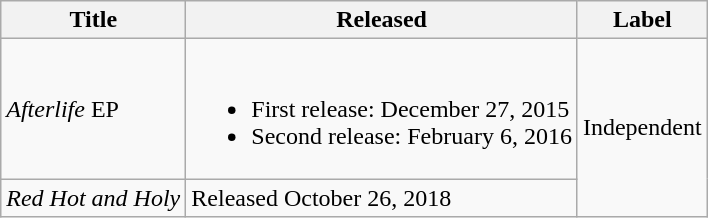<table class="wikitable">
<tr>
<th>Title</th>
<th>Released</th>
<th>Label</th>
</tr>
<tr>
<td><em>Afterlife</em> EP</td>
<td><br><ul><li>First release: December 27, 2015</li><li>Second release: February 6, 2016</li></ul></td>
<td rowspan="2">Independent</td>
</tr>
<tr>
<td><em>Red Hot and Holy</em></td>
<td>Released October 26, 2018</td>
</tr>
</table>
